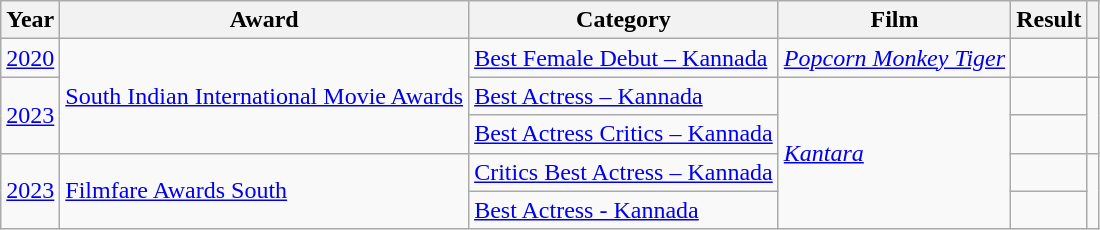<table class="wikitable">
<tr>
<th>Year</th>
<th>Award</th>
<th>Category</th>
<th>Film</th>
<th>Result</th>
<th></th>
</tr>
<tr>
<td><a href='#'>2020</a></td>
<td rowspan="3"><a href='#'>South Indian International Movie Awards</a></td>
<td><a href='#'>Best Female Debut – Kannada</a></td>
<td><em><a href='#'>Popcorn Monkey Tiger</a></em></td>
<td></td>
<td></td>
</tr>
<tr>
<td rowspan="2"><a href='#'>2023</a></td>
<td><a href='#'>Best Actress – Kannada</a></td>
<td rowspan="4"><em><a href='#'>Kantara</a></em></td>
<td></td>
<td rowspan="2"></td>
</tr>
<tr>
<td><a href='#'>Best Actress Critics – Kannada</a></td>
<td></td>
</tr>
<tr>
<td rowspan="2"><a href='#'>2023</a></td>
<td rowspan="2"><a href='#'>Filmfare Awards South</a></td>
<td><a href='#'>Critics Best Actress – Kannada</a></td>
<td></td>
<td rowspan="2"></td>
</tr>
<tr>
<td><a href='#'>Best Actress - Kannada</a></td>
<td></td>
</tr>
</table>
